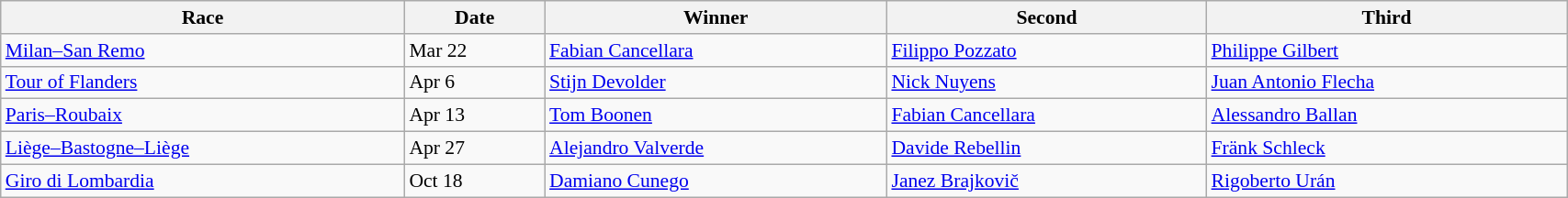<table class=wikitable style="font-size:90%" width="90%">
<tr>
<th>Race</th>
<th>Date</th>
<th>Winner</th>
<th>Second</th>
<th>Third</th>
</tr>
<tr>
<td> <a href='#'>Milan–San Remo</a></td>
<td>Mar 22</td>
<td> <a href='#'>Fabian Cancellara</a></td>
<td> <a href='#'>Filippo Pozzato</a></td>
<td> <a href='#'>Philippe Gilbert</a></td>
</tr>
<tr>
<td> <a href='#'>Tour of Flanders</a></td>
<td>Apr 6</td>
<td> <a href='#'>Stijn Devolder</a></td>
<td> <a href='#'>Nick Nuyens</a></td>
<td> <a href='#'>Juan Antonio Flecha</a></td>
</tr>
<tr>
<td> <a href='#'>Paris–Roubaix</a></td>
<td>Apr 13</td>
<td> <a href='#'>Tom Boonen</a></td>
<td> <a href='#'>Fabian Cancellara</a></td>
<td> <a href='#'>Alessandro Ballan</a></td>
</tr>
<tr>
<td> <a href='#'>Liège–Bastogne–Liège</a></td>
<td>Apr 27</td>
<td> <a href='#'>Alejandro Valverde</a></td>
<td> <a href='#'>Davide Rebellin</a></td>
<td> <a href='#'>Fränk Schleck</a></td>
</tr>
<tr>
<td> <a href='#'>Giro di Lombardia</a></td>
<td>Oct 18</td>
<td> <a href='#'>Damiano Cunego</a></td>
<td> <a href='#'>Janez Brajkovič</a></td>
<td> <a href='#'>Rigoberto Urán</a></td>
</tr>
</table>
